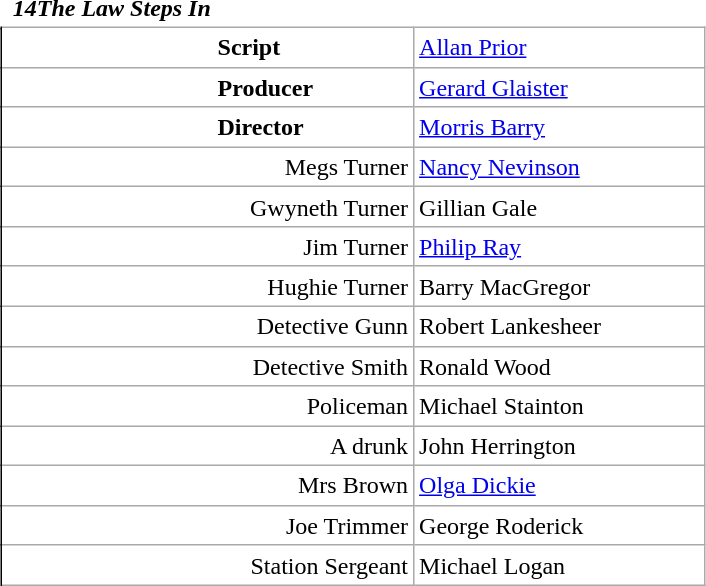<table class="wikitable mw-collapsible mw-collapsed" style="vertical-align:top;margin:auto 2em;line-height:1.2;min-width:33em;display: inline-table;background-color:inherit;border:none;">
<tr>
<td class=unsortable style="border:hidden;line-height:1.67;text-align:center;margin-left:-1em;padding-left:0.5em;min-width:1.0em;"></td>
<td class=unsortable style="border:none;padding-left:0.5em;text-align:left;min-width:16.5em;font-weight:700;font-style:italic;">14The Law Steps In</td>
<td class=unsortable style="border:none;text-align:right;font-weight:normal;font-family:Courier;font-size:95%;letter-spacing:-1pt;min-width:8.5em;padding-right:0.2em;"></td>
<td class=unsortable style="border:hidden;min-width:3.5em;padding-left:0;"></td>
<td class=unsortable style="border:hidden;min-width:3.5em;font-size:95%;"></td>
</tr>
<tr>
<td rowspan=100 style="border:none thin;border-right-style :solid;"></td>
</tr>
<tr>
<td style="text-align:left;padding-left:9.0em;font-weight:bold;">Script</td>
<td colspan=2><a href='#'>Allan Prior</a></td>
</tr>
<tr>
<td style="text-align:left;padding-left:9.0em;font-weight:bold;">Producer</td>
<td colspan=2><a href='#'>Gerard Glaister</a></td>
</tr>
<tr>
<td style="text-align:left;padding-left:9.0em;font-weight:bold;">Director</td>
<td colspan=2><a href='#'>Morris Barry</a></td>
</tr>
<tr>
<td style="text-align:right;">Megs Turner</td>
<td colspan=2><a href='#'>Nancy Nevinson</a></td>
</tr>
<tr>
<td style="text-align:right;">Gwyneth Turner</td>
<td colspan=2>Gillian Gale</td>
</tr>
<tr>
<td style="text-align:right;">Jim Turner</td>
<td colspan=2><a href='#'>Philip Ray</a></td>
</tr>
<tr>
<td style="text-align:right;">Hughie Turner</td>
<td colspan=2>Barry MacGregor</td>
</tr>
<tr>
<td style="text-align:right;">Detective Gunn</td>
<td colspan=2>Robert Lankesheer</td>
</tr>
<tr>
<td style="text-align:right;">Detective Smith</td>
<td colspan=2>Ronald Wood</td>
</tr>
<tr>
<td style="text-align:right;">Policeman</td>
<td colspan=2>Michael Stainton</td>
</tr>
<tr>
<td style="text-align:right;">A drunk</td>
<td colspan=2>John Herrington</td>
</tr>
<tr>
<td style="text-align:right;">Mrs Brown</td>
<td colspan=2><a href='#'>Olga Dickie</a></td>
</tr>
<tr>
<td style="text-align:right;">Joe Trimmer</td>
<td colspan=2>George Roderick</td>
</tr>
<tr>
<td style="text-align:right;">Station Sergeant</td>
<td colspan=2>Michael Logan</td>
</tr>
</table>
